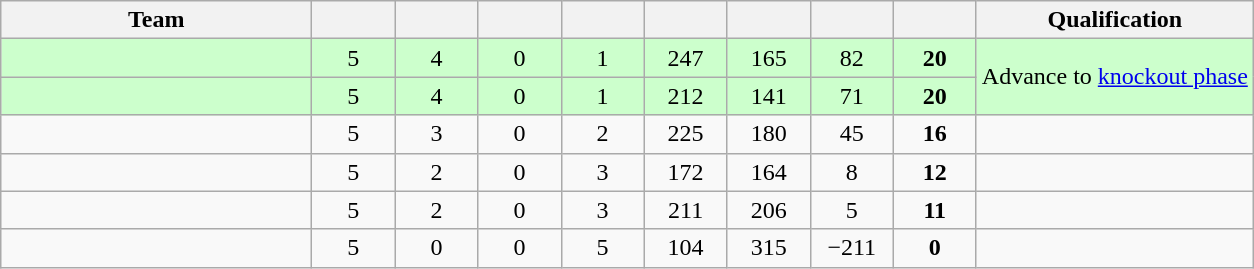<table class=wikitable style="text-align: center;">
<tr>
<th style="width: 12.5em;" scope="col">Team</th>
<th style="width: 3em;" scope="col"></th>
<th style="width: 3em;" scope="col"></th>
<th style="width: 3em;" scope="col"></th>
<th style="width: 3em;" scope="col"></th>
<th style="width: 3em;" scope="col"></th>
<th style="width: 3em;" scope="col"></th>
<th style="width: 3em;" scope="col"></th>
<th style="width: 3em;" scope="col"></th>
<th scope="col">Qualification</th>
</tr>
<tr style="background-color: #CCFFCC;">
<td style="text-align: left;"></td>
<td>5</td>
<td>4</td>
<td>0</td>
<td>1</td>
<td>247</td>
<td>165</td>
<td>82</td>
<td><strong>20</strong></td>
<td rowspan="2">Advance to <a href='#'>knockout phase</a></td>
</tr>
<tr style="background-color: #CCFFCC;">
<td style="text-align: left;"></td>
<td>5</td>
<td>4</td>
<td>0</td>
<td>1</td>
<td>212</td>
<td>141</td>
<td>71</td>
<td><strong>20</strong></td>
</tr>
<tr>
<td style="text-align: left;"></td>
<td>5</td>
<td>3</td>
<td>0</td>
<td>2</td>
<td>225</td>
<td>180</td>
<td>45</td>
<td><strong>16</strong></td>
<td></td>
</tr>
<tr>
<td style="text-align: left;"></td>
<td>5</td>
<td>2</td>
<td>0</td>
<td>3</td>
<td>172</td>
<td>164</td>
<td>8</td>
<td><strong>12</strong></td>
<td></td>
</tr>
<tr>
<td style="text-align: left;"></td>
<td>5</td>
<td>2</td>
<td>0</td>
<td>3</td>
<td>211</td>
<td>206</td>
<td>5</td>
<td><strong>11</strong></td>
<td></td>
</tr>
<tr>
<td style="text-align: left;"></td>
<td>5</td>
<td>0</td>
<td>0</td>
<td>5</td>
<td>104</td>
<td>315</td>
<td>−211</td>
<td><strong>0</strong></td>
<td></td>
</tr>
</table>
